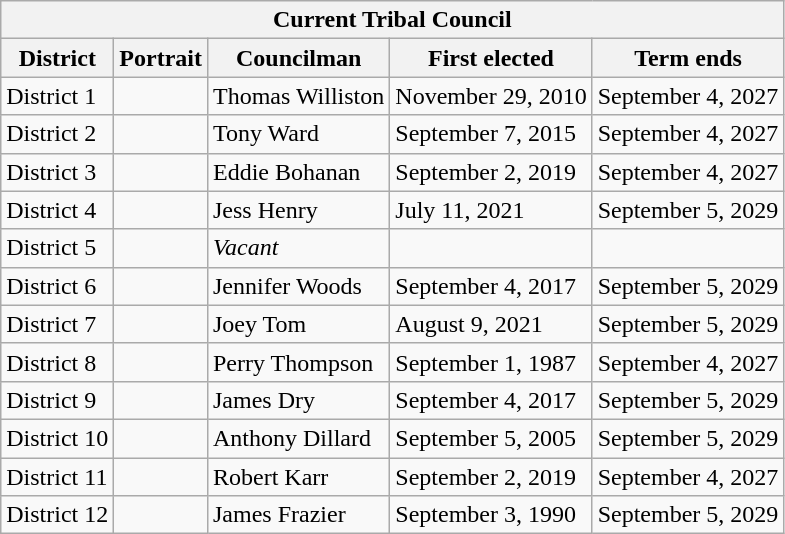<table class="wikitable">
<tr>
<th colspan="5">Current Tribal Council</th>
</tr>
<tr>
<th>District</th>
<th>Portrait</th>
<th>Councilman</th>
<th>First elected</th>
<th>Term ends</th>
</tr>
<tr>
<td>District 1</td>
<td></td>
<td>Thomas Williston</td>
<td>November 29, 2010</td>
<td>September 4, 2027</td>
</tr>
<tr>
<td>District 2</td>
<td></td>
<td>Tony Ward</td>
<td>September 7, 2015</td>
<td>September 4, 2027</td>
</tr>
<tr>
<td>District 3</td>
<td></td>
<td>Eddie Bohanan</td>
<td>September 2, 2019</td>
<td>September 4, 2027</td>
</tr>
<tr>
<td>District 4</td>
<td></td>
<td>Jess Henry</td>
<td>July 11, 2021</td>
<td>September 5, 2029</td>
</tr>
<tr>
<td>District 5</td>
<td></td>
<td><em>Vacant</em></td>
<td></td>
<td></td>
</tr>
<tr>
<td>District 6</td>
<td></td>
<td>Jennifer Woods</td>
<td>September 4, 2017</td>
<td>September 5, 2029</td>
</tr>
<tr>
<td>District 7</td>
<td></td>
<td>Joey Tom</td>
<td>August 9, 2021</td>
<td>September 5, 2029</td>
</tr>
<tr>
<td>District 8</td>
<td></td>
<td>Perry Thompson</td>
<td>September 1, 1987</td>
<td>September 4, 2027</td>
</tr>
<tr>
<td>District 9</td>
<td></td>
<td>James Dry</td>
<td>September 4, 2017</td>
<td>September 5, 2029</td>
</tr>
<tr>
<td>District 10</td>
<td></td>
<td>Anthony Dillard</td>
<td>September 5, 2005</td>
<td>September 5, 2029</td>
</tr>
<tr>
<td>District 11</td>
<td></td>
<td>Robert Karr</td>
<td>September 2, 2019</td>
<td>September 4, 2027</td>
</tr>
<tr>
<td>District 12</td>
<td></td>
<td>James Frazier</td>
<td>September 3, 1990</td>
<td>September 5, 2029</td>
</tr>
</table>
